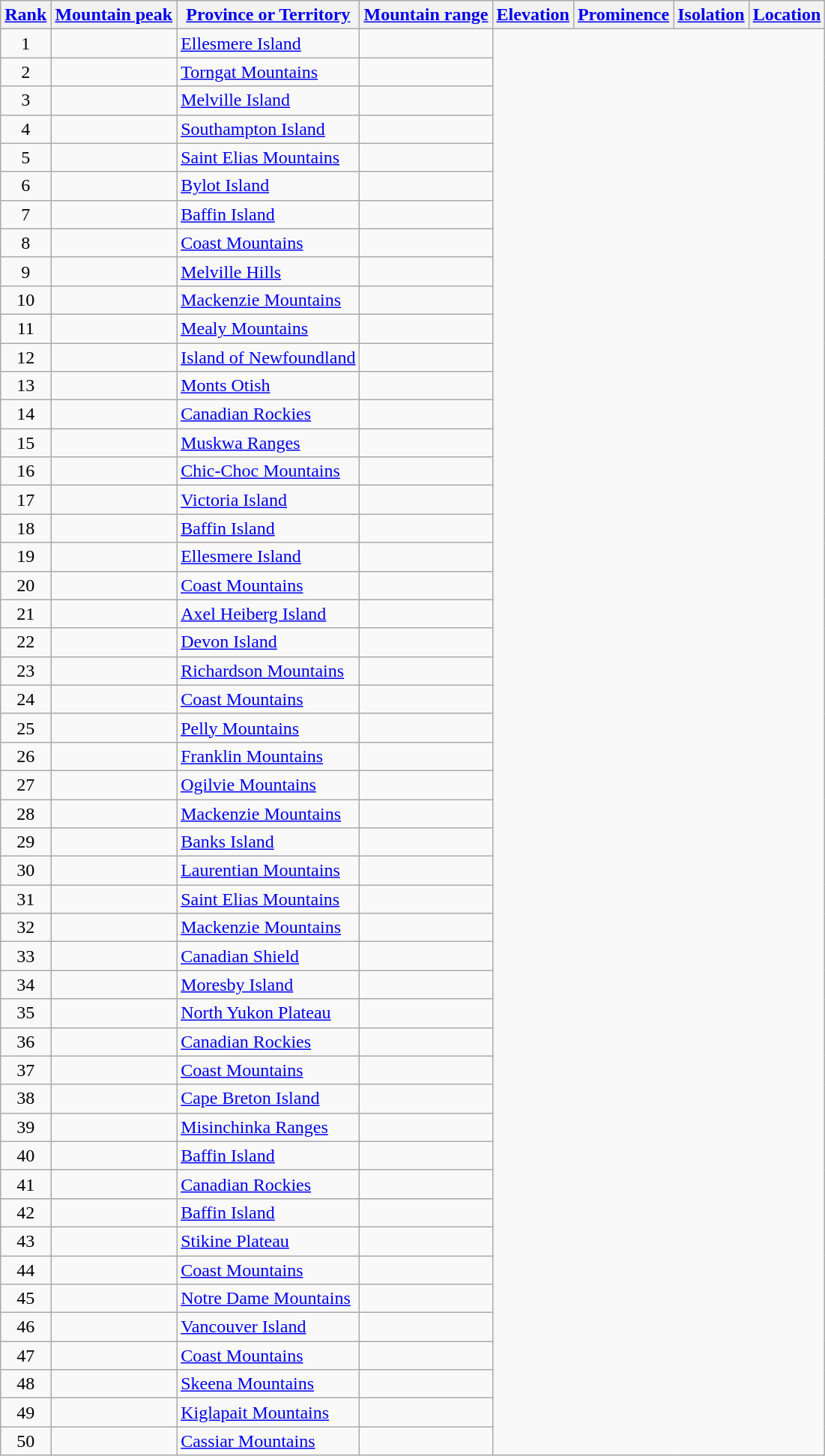<table class="wikitable sortable">
<tr>
<th><a href='#'>Rank</a></th>
<th><a href='#'>Mountain peak</a></th>
<th><a href='#'>Province or Territory</a></th>
<th><a href='#'>Mountain range</a></th>
<th><a href='#'>Elevation</a></th>
<th><a href='#'>Prominence</a></th>
<th><a href='#'>Isolation</a></th>
<th><a href='#'>Location</a></th>
</tr>
<tr>
<td align=center>1<br></td>
<td></td>
<td><a href='#'>Ellesmere Island</a><br></td>
<td></td>
</tr>
<tr>
<td align=center>2<br></td>
<td><br></td>
<td><a href='#'>Torngat Mountains</a><br></td>
<td></td>
</tr>
<tr>
<td align=center>3<br></td>
<td></td>
<td><a href='#'>Melville Island</a><br></td>
<td></td>
</tr>
<tr>
<td align=center>4<br></td>
<td></td>
<td><a href='#'>Southampton Island</a><br></td>
<td></td>
</tr>
<tr>
<td align=center>5<br></td>
<td></td>
<td><a href='#'>Saint Elias Mountains</a><br></td>
<td></td>
</tr>
<tr>
<td align=center>6<br></td>
<td></td>
<td><a href='#'>Bylot Island</a><br></td>
<td></td>
</tr>
<tr>
<td align=center>7<br></td>
<td></td>
<td><a href='#'>Baffin Island</a><br></td>
<td></td>
</tr>
<tr>
<td align=center>8<br></td>
<td></td>
<td><a href='#'>Coast Mountains</a><br></td>
<td></td>
</tr>
<tr>
<td align=center>9<br></td>
<td></td>
<td><a href='#'>Melville Hills</a><br></td>
<td></td>
</tr>
<tr>
<td align=center>10<br></td>
<td></td>
<td><a href='#'>Mackenzie Mountains</a><br></td>
<td></td>
</tr>
<tr>
<td align=center>11<br></td>
<td></td>
<td><a href='#'>Mealy Mountains</a><br></td>
<td></td>
</tr>
<tr>
<td align=center>12<br></td>
<td></td>
<td><a href='#'>Island of Newfoundland</a><br></td>
<td></td>
</tr>
<tr>
<td align=center>13<br></td>
<td></td>
<td><a href='#'>Monts Otish</a><br></td>
<td></td>
</tr>
<tr>
<td align=center>14<br></td>
<td></td>
<td><a href='#'>Canadian Rockies</a><br></td>
<td></td>
</tr>
<tr>
<td align=center>15<br></td>
<td></td>
<td><a href='#'>Muskwa Ranges</a><br></td>
<td></td>
</tr>
<tr>
<td align=center>16<br></td>
<td></td>
<td><a href='#'>Chic-Choc Mountains</a><br></td>
<td></td>
</tr>
<tr>
<td align=center>17<br></td>
<td></td>
<td><a href='#'>Victoria Island</a><br></td>
<td></td>
</tr>
<tr>
<td align=center>18<br></td>
<td></td>
<td><a href='#'>Baffin Island</a><br></td>
<td></td>
</tr>
<tr>
<td align=center>19<br></td>
<td></td>
<td><a href='#'>Ellesmere Island</a><br></td>
<td></td>
</tr>
<tr>
<td align=center>20<br></td>
<td></td>
<td><a href='#'>Coast Mountains</a><br></td>
<td></td>
</tr>
<tr>
<td align=center>21<br></td>
<td></td>
<td><a href='#'>Axel Heiberg Island</a><br></td>
<td></td>
</tr>
<tr>
<td align=center>22<br></td>
<td></td>
<td><a href='#'>Devon Island</a><br></td>
<td></td>
</tr>
<tr>
<td align=center>23<br></td>
<td></td>
<td><a href='#'>Richardson Mountains</a><br></td>
<td></td>
</tr>
<tr>
<td align=center>24<br></td>
<td></td>
<td><a href='#'>Coast Mountains</a><br></td>
<td></td>
</tr>
<tr>
<td align=center>25<br></td>
<td></td>
<td><a href='#'>Pelly Mountains</a><br></td>
<td></td>
</tr>
<tr>
<td align=center>26<br></td>
<td></td>
<td><a href='#'>Franklin Mountains</a><br></td>
<td></td>
</tr>
<tr>
<td align=center>27<br></td>
<td></td>
<td><a href='#'>Ogilvie Mountains</a><br></td>
<td></td>
</tr>
<tr>
<td align=center>28<br></td>
<td></td>
<td><a href='#'>Mackenzie Mountains</a><br></td>
<td></td>
</tr>
<tr>
<td align=center>29<br></td>
<td></td>
<td><a href='#'>Banks Island</a><br></td>
<td></td>
</tr>
<tr>
<td align=center>30<br></td>
<td></td>
<td><a href='#'>Laurentian Mountains</a><br></td>
<td></td>
</tr>
<tr>
<td align=center>31<br></td>
<td><br></td>
<td><a href='#'>Saint Elias Mountains</a><br></td>
<td></td>
</tr>
<tr>
<td align=center>32<br></td>
<td></td>
<td><a href='#'>Mackenzie Mountains</a><br></td>
<td></td>
</tr>
<tr>
<td align=center>33<br></td>
<td></td>
<td><a href='#'>Canadian Shield</a><br></td>
<td></td>
</tr>
<tr>
<td align=center>34<br></td>
<td></td>
<td><a href='#'>Moresby Island</a><br></td>
<td></td>
</tr>
<tr>
<td align=center>35<br></td>
<td></td>
<td><a href='#'>North Yukon Plateau</a><br></td>
<td></td>
</tr>
<tr>
<td align=center>36<br></td>
<td><br></td>
<td><a href='#'>Canadian Rockies</a><br></td>
<td></td>
</tr>
<tr>
<td align=center>37<br></td>
<td></td>
<td><a href='#'>Coast Mountains</a><br></td>
<td></td>
</tr>
<tr>
<td align=center>38<br></td>
<td></td>
<td><a href='#'>Cape Breton Island</a><br></td>
<td></td>
</tr>
<tr>
<td align=center>39<br></td>
<td></td>
<td><a href='#'>Misinchinka Ranges</a><br></td>
<td></td>
</tr>
<tr>
<td align=center>40<br></td>
<td></td>
<td><a href='#'>Baffin Island</a><br></td>
<td></td>
</tr>
<tr>
<td align=center>41<br></td>
<td><br></td>
<td><a href='#'>Canadian Rockies</a><br></td>
<td></td>
</tr>
<tr>
<td align=center>42<br></td>
<td></td>
<td><a href='#'>Baffin Island</a><br></td>
<td></td>
</tr>
<tr>
<td align=center>43<br></td>
<td></td>
<td><a href='#'>Stikine Plateau</a><br></td>
<td></td>
</tr>
<tr>
<td align=center>44<br></td>
<td><br></td>
<td><a href='#'>Coast Mountains</a><br></td>
<td></td>
</tr>
<tr>
<td align=center>45<br></td>
<td></td>
<td><a href='#'>Notre Dame Mountains</a><br></td>
<td></td>
</tr>
<tr>
<td align=center>46<br></td>
<td></td>
<td><a href='#'>Vancouver Island</a><br></td>
<td></td>
</tr>
<tr>
<td align=center>47<br></td>
<td></td>
<td><a href='#'>Coast Mountains</a><br></td>
<td></td>
</tr>
<tr>
<td align=center>48<br></td>
<td></td>
<td><a href='#'>Skeena Mountains</a><br></td>
<td></td>
</tr>
<tr>
<td align=center>49<br></td>
<td></td>
<td><a href='#'>Kiglapait Mountains</a><br></td>
<td></td>
</tr>
<tr>
<td align=center>50<br></td>
<td></td>
<td><a href='#'>Cassiar Mountains</a><br></td>
<td></td>
</tr>
</table>
